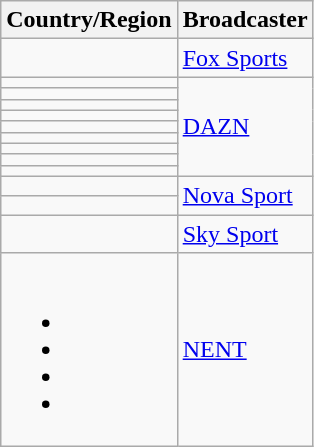<table class="wikitable">
<tr>
<th>Country/Region</th>
<th>Broadcaster</th>
</tr>
<tr>
<td></td>
<td><a href='#'>Fox Sports</a></td>
</tr>
<tr>
<td></td>
<td rowspan="9"><a href='#'>DAZN</a></td>
</tr>
<tr>
<td></td>
</tr>
<tr>
<td></td>
</tr>
<tr>
<td></td>
</tr>
<tr>
<td></td>
</tr>
<tr>
<td></td>
</tr>
<tr>
<td></td>
</tr>
<tr>
<td></td>
</tr>
<tr>
<td></td>
</tr>
<tr>
<td></td>
<td rowspan="2"><a href='#'>Nova Sport</a></td>
</tr>
<tr>
<td></td>
</tr>
<tr>
<td></td>
<td><a href='#'>Sky Sport</a></td>
</tr>
<tr>
<td><br><ul><li></li><li></li><li></li><li></li></ul></td>
<td><a href='#'>NENT</a></td>
</tr>
</table>
